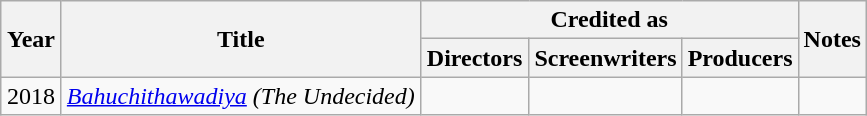<table class="wikitable sortable">
<tr>
<th rowspan=2 width="33">Year</th>
<th rowspan=2>Title</th>
<th colspan=3>Credited as</th>
<th rowspan=2>Notes</th>
</tr>
<tr>
<th width=65>Directors</th>
<th width=65>Screenwriters</th>
<th width=65>Producers</th>
</tr>
<tr>
<td align="center">2018</td>
<td align="left"><em><a href='#'>Bahuchithawadiya</a> (The Undecided)</em></td>
<td></td>
<td></td>
<td></td>
<td></td>
</tr>
</table>
